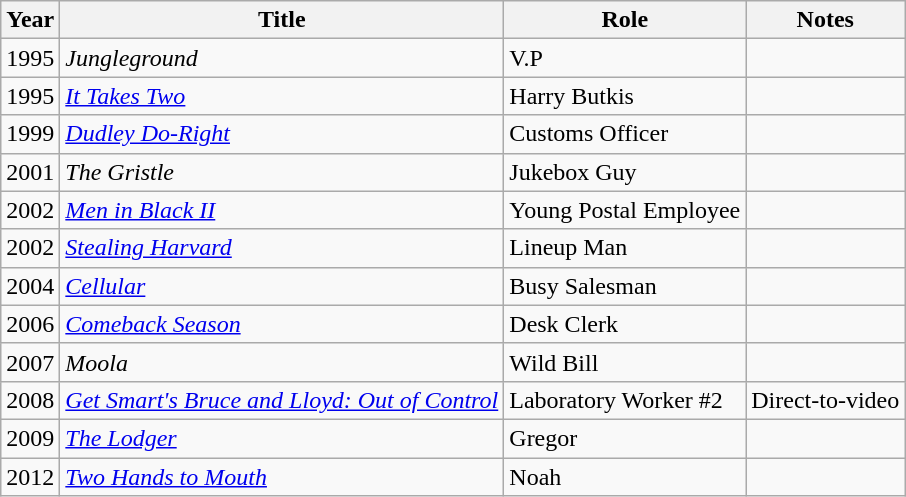<table class="wikitable sortable">
<tr>
<th>Year</th>
<th>Title</th>
<th>Role</th>
<th>Notes</th>
</tr>
<tr>
<td>1995</td>
<td><em>Jungleground</em></td>
<td>V.P</td>
<td></td>
</tr>
<tr>
<td>1995</td>
<td><a href='#'><em>It Takes Two</em></a></td>
<td>Harry Butkis</td>
<td></td>
</tr>
<tr>
<td>1999</td>
<td><a href='#'><em>Dudley Do-Right</em></a></td>
<td>Customs Officer</td>
<td></td>
</tr>
<tr>
<td>2001</td>
<td><em>The Gristle</em></td>
<td>Jukebox Guy</td>
<td></td>
</tr>
<tr>
<td>2002</td>
<td><em><a href='#'>Men in Black II</a></em></td>
<td>Young Postal Employee</td>
<td></td>
</tr>
<tr>
<td>2002</td>
<td><em><a href='#'>Stealing Harvard</a></em></td>
<td>Lineup Man</td>
<td></td>
</tr>
<tr>
<td>2004</td>
<td><a href='#'><em>Cellular</em></a></td>
<td>Busy Salesman</td>
<td></td>
</tr>
<tr>
<td>2006</td>
<td><em><a href='#'>Comeback Season</a></em></td>
<td>Desk Clerk</td>
<td></td>
</tr>
<tr>
<td>2007</td>
<td><em>Moola</em></td>
<td>Wild Bill</td>
<td></td>
</tr>
<tr>
<td>2008</td>
<td><em><a href='#'>Get Smart's Bruce and Lloyd: Out of Control</a></em></td>
<td>Laboratory Worker #2</td>
<td>Direct-to-video</td>
</tr>
<tr>
<td>2009</td>
<td><a href='#'><em>The Lodger</em></a></td>
<td>Gregor</td>
<td></td>
</tr>
<tr>
<td>2012</td>
<td><em><a href='#'>Two Hands to Mouth</a></em></td>
<td>Noah</td>
<td></td>
</tr>
</table>
